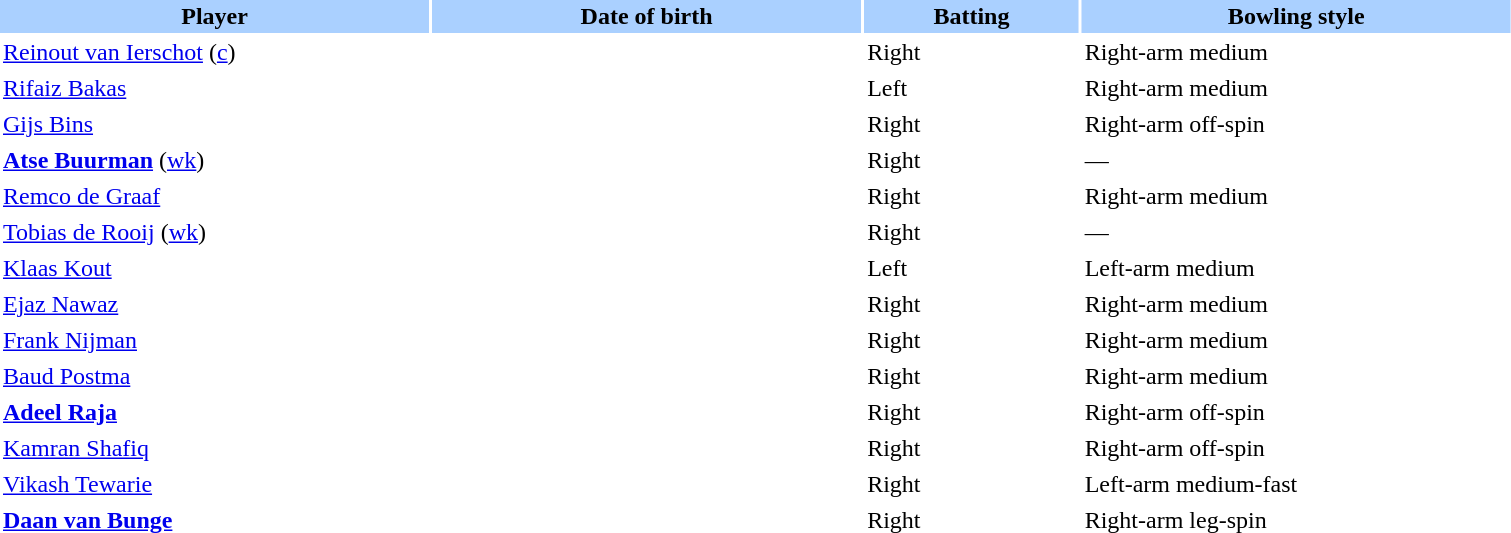<table class="sortable" style="width:80%;" border="0" cellspacing="2" cellpadding="2">
<tr style="background:#aad0ff;">
<th width=20%>Player</th>
<th width=20%>Date of birth</th>
<th width=10%>Batting</th>
<th width=20%>Bowling style</th>
</tr>
<tr>
<td><a href='#'>Reinout van Ierschot</a> (<a href='#'>c</a>)</td>
<td></td>
<td>Right</td>
<td>Right-arm medium</td>
</tr>
<tr>
<td><a href='#'>Rifaiz Bakas</a></td>
<td></td>
<td>Left</td>
<td>Right-arm medium</td>
</tr>
<tr>
<td><a href='#'>Gijs Bins</a></td>
<td></td>
<td>Right</td>
<td>Right-arm off-spin</td>
</tr>
<tr>
<td><strong><a href='#'>Atse Buurman</a></strong> (<a href='#'>wk</a>)</td>
<td></td>
<td>Right</td>
<td>—</td>
</tr>
<tr>
<td><a href='#'>Remco de Graaf</a></td>
<td></td>
<td>Right</td>
<td>Right-arm medium</td>
</tr>
<tr>
<td><a href='#'>Tobias de Rooij</a> (<a href='#'>wk</a>)</td>
<td></td>
<td>Right</td>
<td>—</td>
</tr>
<tr>
<td><a href='#'>Klaas Kout</a></td>
<td></td>
<td>Left</td>
<td>Left-arm medium</td>
</tr>
<tr>
<td><a href='#'>Ejaz Nawaz</a></td>
<td></td>
<td>Right</td>
<td>Right-arm medium</td>
</tr>
<tr>
<td><a href='#'>Frank Nijman</a></td>
<td></td>
<td>Right</td>
<td>Right-arm medium</td>
</tr>
<tr>
<td><a href='#'>Baud Postma</a></td>
<td></td>
<td>Right</td>
<td>Right-arm medium</td>
</tr>
<tr>
<td><strong><a href='#'>Adeel Raja</a></strong></td>
<td></td>
<td>Right</td>
<td>Right-arm off-spin</td>
</tr>
<tr>
<td><a href='#'>Kamran Shafiq</a></td>
<td></td>
<td>Right</td>
<td>Right-arm off-spin</td>
</tr>
<tr>
<td><a href='#'>Vikash Tewarie</a></td>
<td></td>
<td>Right</td>
<td>Left-arm medium-fast</td>
</tr>
<tr>
<td><strong><a href='#'>Daan van Bunge</a></strong></td>
<td></td>
<td>Right</td>
<td>Right-arm leg-spin</td>
</tr>
</table>
